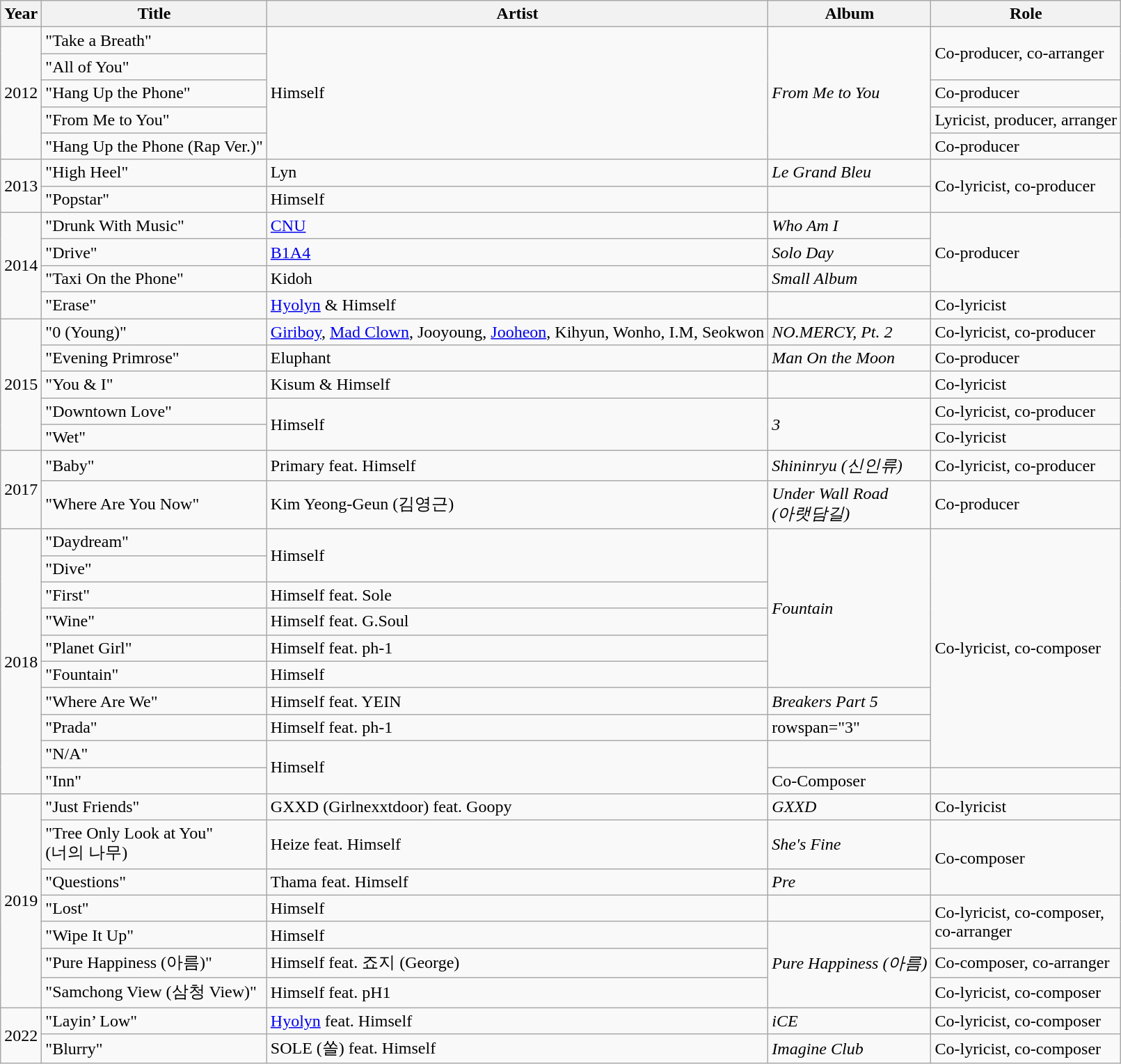<table class="wikitable">
<tr>
<th>Year</th>
<th>Title</th>
<th>Artist</th>
<th>Album</th>
<th>Role</th>
</tr>
<tr>
<td rowspan="5">2012</td>
<td>"Take a Breath"</td>
<td rowspan="5">Himself</td>
<td rowspan="5"><em>From Me to You</em></td>
<td rowspan="2">Co-producer, co-arranger</td>
</tr>
<tr>
<td>"All of You"</td>
</tr>
<tr>
<td>"Hang Up the Phone"</td>
<td>Co-producer</td>
</tr>
<tr>
<td>"From Me to You"</td>
<td>Lyricist, producer, arranger</td>
</tr>
<tr>
<td>"Hang Up the Phone (Rap Ver.)"</td>
<td>Co-producer</td>
</tr>
<tr>
<td rowspan="2">2013</td>
<td>"High Heel"</td>
<td>Lyn</td>
<td><em>Le Grand Bleu</em></td>
<td rowspan="2">Co-lyricist, co-producer</td>
</tr>
<tr>
<td>"Popstar"</td>
<td>Himself</td>
<td></td>
</tr>
<tr>
<td rowspan="4">2014</td>
<td>"Drunk With Music"</td>
<td><a href='#'>CNU</a></td>
<td><em>Who Am I</em></td>
<td rowspan="3">Co-producer</td>
</tr>
<tr>
<td>"Drive"</td>
<td><a href='#'>B1A4</a></td>
<td><em>Solo Day</em></td>
</tr>
<tr>
<td>"Taxi On the Phone"</td>
<td>Kidoh</td>
<td><em>Small Album</em></td>
</tr>
<tr>
<td>"Erase"</td>
<td><a href='#'>Hyolyn</a> & Himself</td>
<td></td>
<td>Co-lyricist</td>
</tr>
<tr>
<td rowspan="5">2015</td>
<td>"0 (Young)"</td>
<td><a href='#'>Giriboy</a>, <a href='#'>Mad Clown</a>, Jooyoung, <a href='#'>Jooheon</a>, Kihyun, Wonho, I.M, Seokwon</td>
<td><em>NO.MERCY, Pt. 2</em></td>
<td>Co-lyricist, co-producer</td>
</tr>
<tr>
<td>"Evening Primrose"</td>
<td>Eluphant</td>
<td><em>Man On the Moon</em></td>
<td>Co-producer</td>
</tr>
<tr>
<td>"You & I"</td>
<td>Kisum & Himself</td>
<td></td>
<td>Co-lyricist</td>
</tr>
<tr>
<td>"Downtown Love"</td>
<td rowspan="2">Himself</td>
<td rowspan="2"><em>3</em></td>
<td>Co-lyricist, co-producer</td>
</tr>
<tr>
<td>"Wet"</td>
<td>Co-lyricist</td>
</tr>
<tr>
<td rowspan="2">2017</td>
<td>"Baby"</td>
<td>Primary feat. Himself</td>
<td><em>Shininryu (신인류)</em></td>
<td>Co-lyricist, co-producer</td>
</tr>
<tr>
<td>"Where Are You Now"</td>
<td>Kim Yeong-Geun (김영근)</td>
<td><em>Under Wall Road</em><br><em>(아랫담길)</em></td>
<td>Co-producer</td>
</tr>
<tr>
<td rowspan="10">2018</td>
<td>"Daydream"</td>
<td rowspan="2">Himself</td>
<td rowspan="6"><em>Fountain</em></td>
<td rowspan="9">Co-lyricist, co-composer</td>
</tr>
<tr>
<td>"Dive"</td>
</tr>
<tr>
<td>"First"</td>
<td>Himself feat. Sole</td>
</tr>
<tr>
<td>"Wine"</td>
<td>Himself feat. G.Soul</td>
</tr>
<tr>
<td>"Planet Girl"</td>
<td>Himself feat. ph-1</td>
</tr>
<tr>
<td>"Fountain"</td>
<td>Himself</td>
</tr>
<tr>
<td>"Where Are We"</td>
<td>Himself feat. YEIN</td>
<td><em>Breakers Part 5</em></td>
</tr>
<tr>
<td>"Prada"</td>
<td>Himself feat. ph-1</td>
<td>rowspan="3" </td>
</tr>
<tr>
<td>"N/A"</td>
<td rowspan="2">Himself</td>
</tr>
<tr>
<td>"Inn"</td>
<td>Co-Composer</td>
</tr>
<tr>
<td rowspan="7">2019</td>
<td>"Just Friends"</td>
<td>GXXD (Girlnexxtdoor) feat. Goopy</td>
<td><em>GXXD</em></td>
<td>Co-lyricist</td>
</tr>
<tr>
<td>"Tree Only Look at You"<br>(너의 나무)</td>
<td>Heize feat. Himself</td>
<td><em>She's Fine</em></td>
<td rowspan="2">Co-composer</td>
</tr>
<tr>
<td>"Questions"</td>
<td>Thama feat. Himself</td>
<td><em>Pre</em></td>
</tr>
<tr>
<td>"Lost"</td>
<td>Himself</td>
<td></td>
<td rowspan="2">Co-lyricist, co-composer,<br>co-arranger</td>
</tr>
<tr>
<td>"Wipe It Up"</td>
<td>Himself</td>
<td rowspan="3"><em>Pure Happiness (아름)</em></td>
</tr>
<tr>
<td>"Pure Happiness (아름)"</td>
<td>Himself feat. 죠지 (George)</td>
<td>Co-composer, co-arranger</td>
</tr>
<tr>
<td>"Samchong View (삼청 View)"</td>
<td>Himself feat. pH1</td>
<td>Co-lyricist, co-composer</td>
</tr>
<tr>
<td rowspan="2">2022</td>
<td>"Layin’ Low"</td>
<td><a href='#'>Hyolyn</a> feat. Himself</td>
<td><em>iCE</em></td>
<td>Co-lyricist, co-composer</td>
</tr>
<tr>
<td>"Blurry"</td>
<td>SOLE (쏠) feat. Himself</td>
<td><em>Imagine Club</em></td>
<td>Co-lyricist, co-composer</td>
</tr>
</table>
